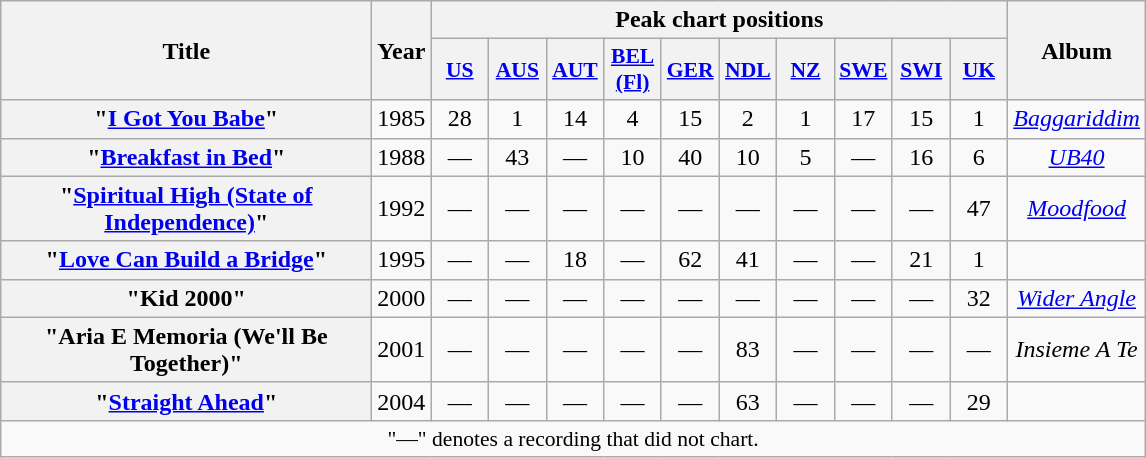<table class="wikitable plainrowheaders" style="text-align:center;">
<tr>
<th rowspan="2" scope="col" style="width:15em;">Title</th>
<th rowspan="2" scope="col">Year</th>
<th colspan="10" scope="col">Peak chart positions</th>
<th rowspan="2">Album</th>
</tr>
<tr>
<th scope="col" style="width:2.2em;font-size:90%;"><a href='#'>US</a><br></th>
<th scope="col" style="width:2.2em;font-size:90%;"><a href='#'>AUS</a><br></th>
<th scope="col" style="width:2.2em;font-size:90%;"><a href='#'>AUT</a><br></th>
<th scope="col" style="width:2.2em;font-size:90%;"><a href='#'>BEL<br>(Fl)</a><br></th>
<th scope="col" style="width:2.2em;font-size:90%;"><a href='#'>GER</a><br></th>
<th scope="col" style="width:2.2em;font-size:90%;"><a href='#'>NDL</a><br></th>
<th scope="col" style="width:2.2em;font-size:90%;"><a href='#'>NZ</a><br></th>
<th scope="col" style="width:2.2em;font-size:90%;"><a href='#'>SWE</a><br></th>
<th scope="col" style="width:2.2em;font-size:90%;"><a href='#'>SWI</a><br></th>
<th scope="col" style="width:2.2em;font-size:90%;"><a href='#'>UK</a><br></th>
</tr>
<tr>
<th scope="row">"<a href='#'>I Got You Babe</a>" </th>
<td>1985</td>
<td>28</td>
<td>1</td>
<td>14</td>
<td>4</td>
<td>15</td>
<td>2</td>
<td>1</td>
<td>17</td>
<td>15</td>
<td>1</td>
<td><em><a href='#'>Baggariddim</a></em></td>
</tr>
<tr>
<th scope="row">"<a href='#'>Breakfast in Bed</a>" </th>
<td>1988</td>
<td>—</td>
<td>43</td>
<td>—</td>
<td>10</td>
<td>40</td>
<td>10</td>
<td>5</td>
<td>—</td>
<td>16</td>
<td>6</td>
<td><em><a href='#'>UB40</a></em></td>
</tr>
<tr>
<th scope="row">"<a href='#'>Spiritual High (State of Independence)</a>" </th>
<td>1992</td>
<td>—</td>
<td>—</td>
<td>—</td>
<td>—</td>
<td>—</td>
<td>—</td>
<td>—</td>
<td>—</td>
<td>—</td>
<td>47</td>
<td><em><a href='#'>Moodfood</a></em></td>
</tr>
<tr>
<th scope="row">"<a href='#'>Love Can Build a Bridge</a>" </th>
<td>1995</td>
<td>—</td>
<td>—</td>
<td>18</td>
<td>—</td>
<td>62</td>
<td>41</td>
<td>—</td>
<td>—</td>
<td>21</td>
<td>1</td>
<td></td>
</tr>
<tr>
<th scope="row">"Kid 2000" </th>
<td>2000</td>
<td>—</td>
<td>—</td>
<td>—</td>
<td>—</td>
<td>—</td>
<td>—</td>
<td>—</td>
<td>—</td>
<td>—</td>
<td>32</td>
<td><em><a href='#'>Wider Angle</a></em></td>
</tr>
<tr>
<th scope="row">"Aria E Memoria (We'll Be Together)" </th>
<td>2001</td>
<td>—</td>
<td>—</td>
<td>—</td>
<td>—</td>
<td>—</td>
<td>83</td>
<td>—</td>
<td>—</td>
<td>—</td>
<td>—</td>
<td><em>Insieme A Te</em></td>
</tr>
<tr>
<th scope="row">"<a href='#'>Straight Ahead</a>" </th>
<td>2004</td>
<td>—</td>
<td>—</td>
<td>—</td>
<td>—</td>
<td>—</td>
<td>63</td>
<td>—</td>
<td>—</td>
<td>—</td>
<td>29</td>
<td></td>
</tr>
<tr>
<td colspan="13" style="font-size:90%">"—" denotes a recording that did not chart.</td>
</tr>
</table>
